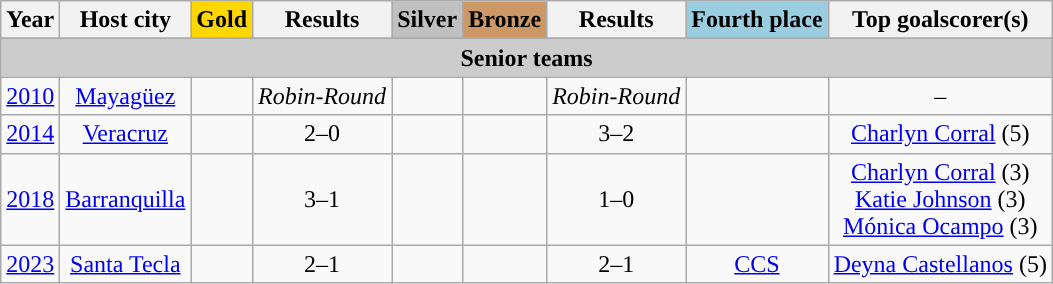<table class="wikitable" style="text-align: center;">
<tr>
<th>Year</th>
<th>Host city</th>
<th style="background:gold">Gold</th>
<th>Results</th>
<th style="background:silver">Silver</th>
<th style="background:#c96">Bronze</th>
<th>Results</th>
<th style="background:#9acddf">Fourth place</th>
<th>Top goalscorer(s)</th>
</tr>
<tr>
</tr>
<tr bgcolor=#cccccc align=center>
<td colspan=10><strong>Senior teams</strong></td>
</tr>
<tr>
<td><a href='#'>2010</a></td>
<td> <a href='#'>Mayagüez</a></td>
<td><strong></strong></td>
<td><em>Robin-Round</em></td>
<td></td>
<td></td>
<td><em>Robin-Round</em></td>
<td></td>
<td>–</td>
</tr>
<tr>
<td><a href='#'>2014</a></td>
<td> <a href='#'>Veracruz</a></td>
<td><strong></strong></td>
<td>2–0</td>
<td></td>
<td></td>
<td>3–2<br><small></small></td>
<td></td>
<td> <a href='#'>Charlyn Corral</a> (5)</td>
</tr>
<tr>
<td><a href='#'>2018</a></td>
<td> <a href='#'>Barranquilla</a></td>
<td><strong></strong></td>
<td>3–1</td>
<td></td>
<td></td>
<td>1–0</td>
<td></td>
<td> <a href='#'>Charlyn Corral</a> (3)<br> <a href='#'>Katie Johnson</a> (3)<br> <a href='#'>Mónica Ocampo</a> (3)</td>
</tr>
<tr>
<td><a href='#'>2023</a></td>
<td> <a href='#'>Santa Tecla</a></td>
<td><strong></strong></td>
<td>2–1<br><small></small></td>
<td></td>
<td></td>
<td>2–1</td>
<td><a href='#'>CCS</a></td>
<td> <a href='#'>Deyna Castellanos</a> (5)</td>
</tr>
</table>
